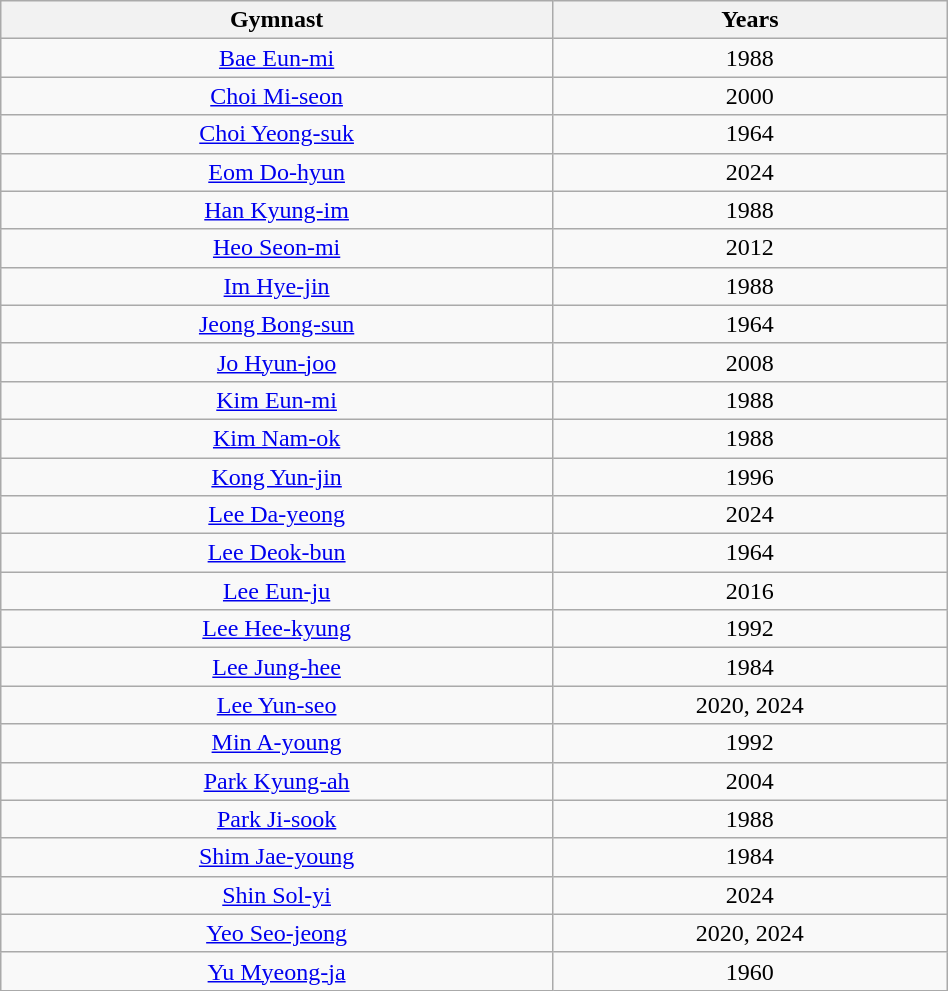<table class="wikitable sortable" width=50% style="text-align:center;">
<tr>
<th>Gymnast</th>
<th>Years</th>
</tr>
<tr>
<td><a href='#'>Bae Eun-mi</a></td>
<td>1988</td>
</tr>
<tr>
<td><a href='#'>Choi Mi-seon</a></td>
<td>2000</td>
</tr>
<tr>
<td><a href='#'>Choi Yeong-suk</a></td>
<td>1964</td>
</tr>
<tr>
<td><a href='#'>Eom Do-hyun</a></td>
<td>2024</td>
</tr>
<tr>
<td><a href='#'>Han Kyung-im</a></td>
<td>1988</td>
</tr>
<tr>
<td><a href='#'>Heo Seon-mi</a></td>
<td>2012</td>
</tr>
<tr>
<td><a href='#'>Im Hye-jin</a></td>
<td>1988</td>
</tr>
<tr>
<td><a href='#'>Jeong Bong-sun</a></td>
<td>1964</td>
</tr>
<tr>
<td><a href='#'>Jo Hyun-joo</a></td>
<td>2008</td>
</tr>
<tr>
<td><a href='#'>Kim Eun-mi</a></td>
<td>1988</td>
</tr>
<tr>
<td><a href='#'>Kim Nam-ok</a></td>
<td>1988</td>
</tr>
<tr>
<td><a href='#'>Kong Yun-jin</a></td>
<td>1996</td>
</tr>
<tr>
<td><a href='#'>Lee Da-yeong</a></td>
<td>2024</td>
</tr>
<tr>
<td><a href='#'>Lee Deok-bun</a></td>
<td>1964</td>
</tr>
<tr>
<td><a href='#'>Lee Eun-ju</a></td>
<td>2016</td>
</tr>
<tr>
<td><a href='#'>Lee Hee-kyung</a></td>
<td>1992</td>
</tr>
<tr>
<td><a href='#'>Lee Jung-hee</a></td>
<td>1984</td>
</tr>
<tr>
<td><a href='#'>Lee Yun-seo</a></td>
<td>2020, 2024</td>
</tr>
<tr>
<td><a href='#'>Min A-young</a></td>
<td>1992</td>
</tr>
<tr>
<td><a href='#'>Park Kyung-ah</a></td>
<td>2004</td>
</tr>
<tr>
<td><a href='#'>Park Ji-sook</a></td>
<td>1988</td>
</tr>
<tr>
<td><a href='#'>Shim Jae-young</a></td>
<td>1984</td>
</tr>
<tr>
<td><a href='#'>Shin Sol-yi</a></td>
<td>2024</td>
</tr>
<tr>
<td><a href='#'>Yeo Seo-jeong</a></td>
<td>2020, 2024</td>
</tr>
<tr>
<td><a href='#'>Yu Myeong-ja</a></td>
<td>1960</td>
</tr>
</table>
